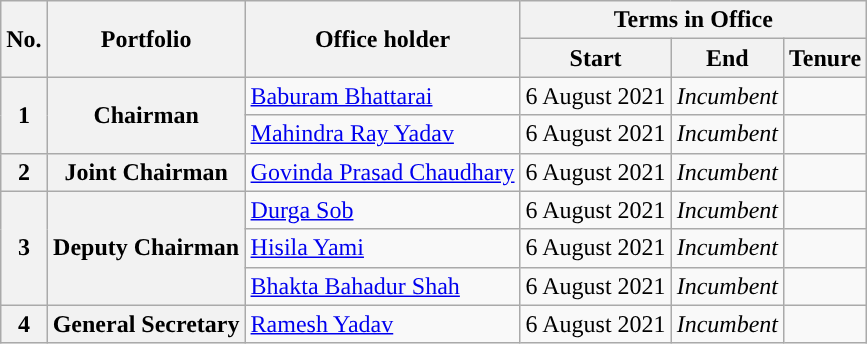<table class="wikitable">
<tr>
<th rowspan="2" style="background-color:">No.</th>
<th rowspan="2" style="background-color:">Portfolio</th>
<th rowspan="2" style="background-color:">Office holder</th>
<th colspan="3" style="background-color:">Terms in Office</th>
</tr>
<tr>
<th style="background-color:">Start</th>
<th style="background-color:">End</th>
<th style="background-color:">Tenure</th>
</tr>
<tr>
<th rowspan="2">1</th>
<th rowspan="2">Chairman</th>
<td><a href='#'>Baburam Bhattarai</a></td>
<td>6 August 2021</td>
<td><em>Incumbent</em></td>
<td></td>
</tr>
<tr>
<td><a href='#'>Mahindra Ray Yadav</a></td>
<td>6 August 2021</td>
<td><em>Incumbent</em></td>
<td></td>
</tr>
<tr>
<th>2</th>
<th>Joint Chairman</th>
<td><a href='#'>Govinda Prasad Chaudhary</a></td>
<td>6 August 2021</td>
<td><em>Incumbent</em></td>
<td></td>
</tr>
<tr>
<th rowspan="3">3</th>
<th rowspan="3">Deputy Chairman</th>
<td><a href='#'>Durga Sob</a></td>
<td>6 August 2021</td>
<td><em>Incumbent</em></td>
<td></td>
</tr>
<tr>
<td><a href='#'>Hisila Yami</a></td>
<td>6 August 2021</td>
<td><em>Incumbent</em></td>
<td></td>
</tr>
<tr>
<td><a href='#'>Bhakta Bahadur Shah</a></td>
<td>6 August 2021</td>
<td><em>Incumbent</em></td>
<td></td>
</tr>
<tr>
<th>4</th>
<th>General Secretary</th>
<td><a href='#'>Ramesh Yadav</a></td>
<td>6 August 2021</td>
<td><em>Incumbent</em></td>
<td></td>
</tr>
</table>
